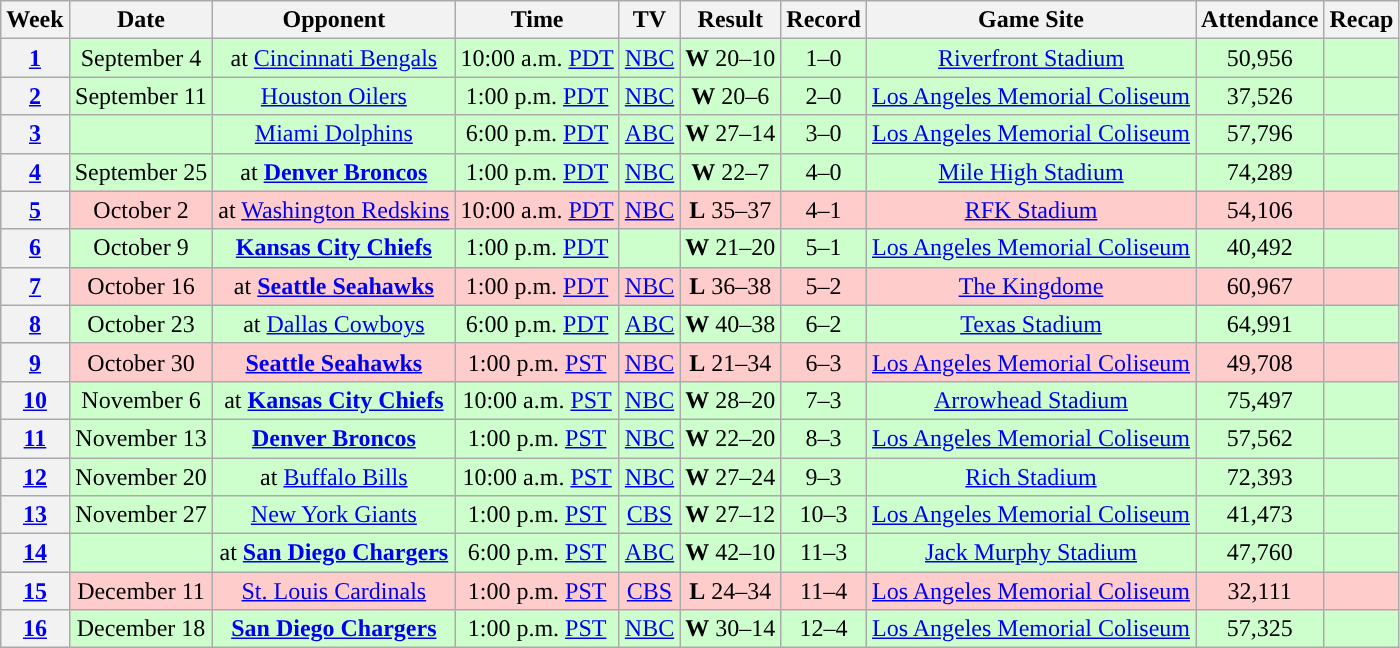<table class="wikitable" style="text-align:center">
<tr>
<th>Week</th>
<th>Date</th>
<th>Opponent</th>
<th>Time</th>
<th>TV</th>
<th>Result</th>
<th>Record</th>
<th>Game Site</th>
<th>Attendance</th>
<th>Recap</th>
</tr>
<tr style="background:#cfc">
<th><a href='#'>1</a></th>
<td>September 4</td>
<td>at <a href='#'>Cincinnati Bengals</a></td>
<td>10:00 a.m. <a href='#'>PDT</a></td>
<td><a href='#'>NBC</a></td>
<td><strong>W</strong> 20–10</td>
<td>1–0</td>
<td><a href='#'>Riverfront Stadium</a></td>
<td>50,956</td>
<td></td>
</tr>
<tr style="background:#cfc">
<th><a href='#'>2</a></th>
<td>September 11</td>
<td><a href='#'>Houston Oilers</a></td>
<td>1:00 p.m. <a href='#'>PDT</a></td>
<td><a href='#'>NBC</a></td>
<td><strong>W</strong> 20–6</td>
<td>2–0</td>
<td><a href='#'>Los Angeles Memorial Coliseum</a></td>
<td>37,526</td>
<td></td>
</tr>
<tr style="background:#cfc">
<th><a href='#'>3</a></th>
<td></td>
<td><a href='#'>Miami Dolphins</a></td>
<td>6:00 p.m. <a href='#'>PDT</a></td>
<td><a href='#'>ABC</a></td>
<td><strong>W</strong> 27–14</td>
<td>3–0</td>
<td><a href='#'>Los Angeles Memorial Coliseum</a></td>
<td>57,796</td>
<td></td>
</tr>
<tr style="background:#cfc">
<th><a href='#'>4</a></th>
<td>September 25</td>
<td>at <strong><a href='#'>Denver Broncos</a></strong></td>
<td>1:00 p.m. <a href='#'>PDT</a></td>
<td><a href='#'>NBC</a></td>
<td><strong>W</strong> 22–7</td>
<td>4–0</td>
<td><a href='#'>Mile High Stadium</a></td>
<td>74,289</td>
<td></td>
</tr>
<tr style="background:#fcc">
<th><a href='#'>5</a></th>
<td>October 2</td>
<td>at <a href='#'>Washington Redskins</a></td>
<td>10:00 a.m. <a href='#'>PDT</a></td>
<td><a href='#'>NBC</a></td>
<td><strong>L</strong> 35–37</td>
<td>4–1</td>
<td><a href='#'>RFK Stadium</a></td>
<td>54,106</td>
<td></td>
</tr>
<tr style="background:#cfc">
<th><a href='#'>6</a></th>
<td>October 9</td>
<td><strong><a href='#'>Kansas City Chiefs</a></strong></td>
<td>1:00 p.m. <a href='#'>PDT</a></td>
<td></td>
<td><strong>W</strong> 21–20</td>
<td>5–1</td>
<td><a href='#'>Los Angeles Memorial Coliseum</a></td>
<td>40,492</td>
<td></td>
</tr>
<tr style="background:#fcc">
<th><a href='#'>7</a></th>
<td>October 16</td>
<td>at <strong><a href='#'>Seattle Seahawks</a></strong></td>
<td>1:00 p.m. <a href='#'>PDT</a></td>
<td><a href='#'>NBC</a></td>
<td><strong>L</strong> 36–38</td>
<td>5–2</td>
<td><a href='#'>The Kingdome</a></td>
<td>60,967</td>
<td></td>
</tr>
<tr style="background:#cfc">
<th><a href='#'>8</a></th>
<td>October 23</td>
<td>at <a href='#'>Dallas Cowboys</a></td>
<td>6:00 p.m. <a href='#'>PDT</a></td>
<td><a href='#'>ABC</a></td>
<td><strong>W</strong> 40–38</td>
<td>6–2</td>
<td><a href='#'>Texas Stadium</a></td>
<td>64,991</td>
<td></td>
</tr>
<tr style="background:#fcc">
<th><a href='#'>9</a></th>
<td>October 30</td>
<td><strong><a href='#'>Seattle Seahawks</a></strong></td>
<td>1:00 p.m. <a href='#'>PST</a></td>
<td><a href='#'>NBC</a></td>
<td><strong>L</strong> 21–34</td>
<td>6–3</td>
<td><a href='#'>Los Angeles Memorial Coliseum</a></td>
<td>49,708</td>
<td></td>
</tr>
<tr style="background:#cfc">
<th><a href='#'>10</a></th>
<td>November 6</td>
<td>at <strong><a href='#'>Kansas City Chiefs</a></strong></td>
<td>10:00 a.m. <a href='#'>PST</a></td>
<td><a href='#'>NBC</a></td>
<td><strong>W</strong> 28–20</td>
<td>7–3</td>
<td><a href='#'>Arrowhead Stadium</a></td>
<td>75,497</td>
<td></td>
</tr>
<tr style="background:#cfc">
<th><a href='#'>11</a></th>
<td>November 13</td>
<td><strong><a href='#'>Denver Broncos</a></strong></td>
<td>1:00 p.m. <a href='#'>PST</a></td>
<td><a href='#'>NBC</a></td>
<td><strong>W</strong> 22–20</td>
<td>8–3</td>
<td><a href='#'>Los Angeles Memorial Coliseum</a></td>
<td>57,562</td>
<td></td>
</tr>
<tr style="background:#cfc">
<th><a href='#'>12</a></th>
<td>November 20</td>
<td>at <a href='#'>Buffalo Bills</a></td>
<td>10:00 a.m. <a href='#'>PST</a></td>
<td><a href='#'>NBC</a></td>
<td><strong>W</strong> 27–24</td>
<td>9–3</td>
<td><a href='#'>Rich Stadium</a></td>
<td>72,393</td>
<td></td>
</tr>
<tr style="background:#cfc">
<th><a href='#'>13</a></th>
<td>November 27</td>
<td><a href='#'>New York Giants</a></td>
<td>1:00 p.m. <a href='#'>PST</a></td>
<td><a href='#'>CBS</a></td>
<td><strong>W</strong> 27–12</td>
<td>10–3</td>
<td><a href='#'>Los Angeles Memorial Coliseum</a></td>
<td>41,473</td>
<td></td>
</tr>
<tr style="background:#cfc">
<th><a href='#'>14</a></th>
<td></td>
<td>at <strong><a href='#'>San Diego Chargers</a></strong></td>
<td>6:00 p.m. <a href='#'>PST</a></td>
<td><a href='#'>ABC</a></td>
<td><strong>W</strong> 42–10</td>
<td>11–3</td>
<td><a href='#'>Jack Murphy Stadium</a></td>
<td>47,760</td>
<td></td>
</tr>
<tr style="background:#fcc">
<th><a href='#'>15</a></th>
<td>December 11</td>
<td><a href='#'>St. Louis Cardinals</a></td>
<td>1:00 p.m. <a href='#'>PST</a></td>
<td><a href='#'>CBS</a></td>
<td><strong>L</strong> 24–34</td>
<td>11–4</td>
<td><a href='#'>Los Angeles Memorial Coliseum</a></td>
<td>32,111</td>
<td></td>
</tr>
<tr style="background:#cfc">
<th><a href='#'>16</a></th>
<td>December 18</td>
<td><strong><a href='#'>San Diego Chargers</a></strong></td>
<td>1:00 p.m. <a href='#'>PST</a></td>
<td><a href='#'>NBC</a></td>
<td><strong>W</strong> 30–14</td>
<td>12–4</td>
<td><a href='#'>Los Angeles Memorial Coliseum</a></td>
<td>57,325</td>
<td></td>
</tr>
</table>
